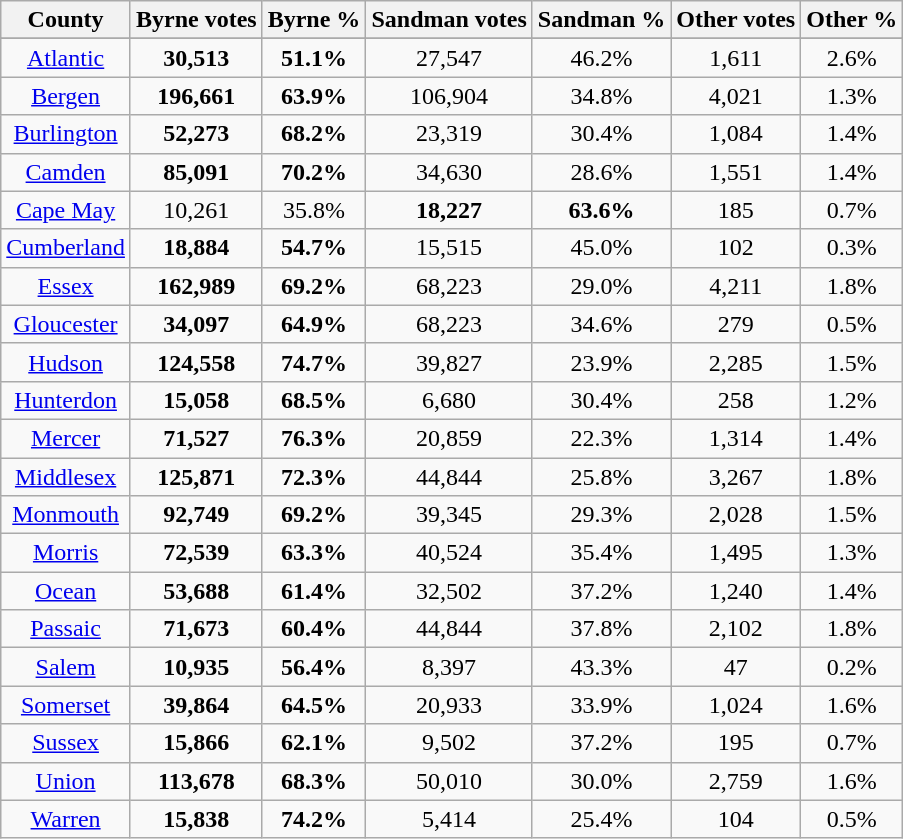<table class="wikitable sortable" style="text-align:center">
<tr>
<th>County</th>
<th>Byrne votes</th>
<th>Byrne %</th>
<th>Sandman votes</th>
<th>Sandman %</th>
<th>Other votes</th>
<th>Other %</th>
</tr>
<tr>
</tr>
<tr>
<td align="center" ><a href='#'>Atlantic</a></td>
<td><strong>30,513</strong></td>
<td><strong>51.1%</strong></td>
<td>27,547</td>
<td>46.2%</td>
<td>1,611</td>
<td>2.6%</td>
</tr>
<tr>
<td align="center" ><a href='#'>Bergen</a></td>
<td><strong>196,661</strong></td>
<td><strong>63.9%</strong></td>
<td>106,904</td>
<td>34.8%</td>
<td>4,021</td>
<td>1.3%</td>
</tr>
<tr>
<td align="center" ><a href='#'>Burlington</a></td>
<td><strong>52,273</strong></td>
<td><strong>68.2%</strong></td>
<td>23,319</td>
<td>30.4%</td>
<td>1,084</td>
<td>1.4%</td>
</tr>
<tr>
<td align="center" ><a href='#'>Camden</a></td>
<td><strong>85,091</strong></td>
<td><strong>70.2%</strong></td>
<td>34,630</td>
<td>28.6%</td>
<td>1,551</td>
<td>1.4%</td>
</tr>
<tr>
<td align="center" ><a href='#'>Cape May</a></td>
<td>10,261</td>
<td>35.8%</td>
<td><strong>18,227</strong></td>
<td><strong>63.6%</strong></td>
<td>185</td>
<td>0.7%</td>
</tr>
<tr>
<td align="center" ><a href='#'>Cumberland</a></td>
<td><strong>18,884</strong></td>
<td><strong>54.7%</strong></td>
<td>15,515</td>
<td>45.0%</td>
<td>102</td>
<td>0.3%</td>
</tr>
<tr>
<td align="center" ><a href='#'>Essex</a></td>
<td><strong>162,989</strong></td>
<td><strong>69.2%</strong></td>
<td>68,223</td>
<td>29.0%</td>
<td>4,211</td>
<td>1.8%</td>
</tr>
<tr>
<td align="center" ><a href='#'>Gloucester</a></td>
<td><strong>34,097</strong></td>
<td><strong>64.9%</strong></td>
<td>68,223</td>
<td>34.6%</td>
<td>279</td>
<td>0.5%</td>
</tr>
<tr>
<td align="center" ><a href='#'>Hudson</a></td>
<td><strong>124,558</strong></td>
<td><strong>74.7%</strong></td>
<td>39,827</td>
<td>23.9%</td>
<td>2,285</td>
<td>1.5%</td>
</tr>
<tr>
<td align="center" ><a href='#'>Hunterdon</a></td>
<td><strong>15,058</strong></td>
<td><strong>68.5%</strong></td>
<td>6,680</td>
<td>30.4%</td>
<td>258</td>
<td>1.2%</td>
</tr>
<tr>
<td align="center" ><a href='#'>Mercer</a></td>
<td><strong>71,527</strong></td>
<td><strong>76.3%</strong></td>
<td>20,859</td>
<td>22.3%</td>
<td>1,314</td>
<td>1.4%</td>
</tr>
<tr>
<td align="center" ><a href='#'>Middlesex</a></td>
<td><strong>125,871</strong></td>
<td><strong>72.3%</strong></td>
<td>44,844</td>
<td>25.8%</td>
<td>3,267</td>
<td>1.8%</td>
</tr>
<tr>
<td align="center" ><a href='#'>Monmouth</a></td>
<td><strong>92,749</strong></td>
<td><strong>69.2%</strong></td>
<td>39,345</td>
<td>29.3%</td>
<td>2,028</td>
<td>1.5%</td>
</tr>
<tr>
<td align="center" ><a href='#'>Morris</a></td>
<td><strong>72,539</strong></td>
<td><strong>63.3%</strong></td>
<td>40,524</td>
<td>35.4%</td>
<td>1,495</td>
<td>1.3%</td>
</tr>
<tr>
<td align="center" ><a href='#'>Ocean</a></td>
<td><strong>53,688</strong></td>
<td><strong>61.4%</strong></td>
<td>32,502</td>
<td>37.2%</td>
<td>1,240</td>
<td>1.4%</td>
</tr>
<tr>
<td align="center" ><a href='#'>Passaic</a></td>
<td><strong>71,673</strong></td>
<td><strong>60.4%</strong></td>
<td>44,844</td>
<td>37.8%</td>
<td>2,102</td>
<td>1.8%</td>
</tr>
<tr>
<td align="center" ><a href='#'>Salem</a></td>
<td><strong>10,935</strong></td>
<td><strong>56.4%</strong></td>
<td>8,397</td>
<td>43.3%</td>
<td>47</td>
<td>0.2%</td>
</tr>
<tr>
<td align="center" ><a href='#'>Somerset</a></td>
<td><strong>39,864</strong></td>
<td><strong>64.5%</strong></td>
<td>20,933</td>
<td>33.9%</td>
<td>1,024</td>
<td>1.6%</td>
</tr>
<tr>
<td align="center" ><a href='#'>Sussex</a></td>
<td><strong>15,866</strong></td>
<td><strong>62.1%</strong></td>
<td>9,502</td>
<td>37.2%</td>
<td>195</td>
<td>0.7%</td>
</tr>
<tr>
<td align="center" ><a href='#'>Union</a></td>
<td><strong>113,678</strong></td>
<td><strong>68.3%</strong></td>
<td>50,010</td>
<td>30.0%</td>
<td>2,759</td>
<td>1.6%</td>
</tr>
<tr>
<td align="center" ><a href='#'>Warren</a></td>
<td><strong>15,838</strong></td>
<td><strong>74.2%</strong></td>
<td>5,414</td>
<td>25.4%</td>
<td>104</td>
<td>0.5%</td>
</tr>
</table>
